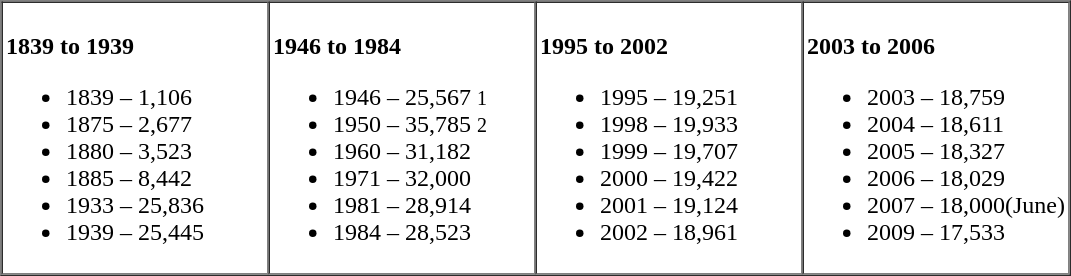<table border="1" cellpadding="2" cellspacing="0">
<tr>
<td valign="top" width="25%"><br><strong>1839 to 1939</strong><ul><li>1839 – 1,106</li><li>1875 – 2,677</li><li>1880 – 3,523</li><li>1885 – 8,442</li><li>1933 – 25,836</li><li>1939 – 25,445</li></ul></td>
<td valign="top" width="25%"><br><strong>1946 to 1984</strong><ul><li>1946 – 25,567 <small>1</small></li><li>1950 – 35,785 <small>2</small></li><li>1960 – 31,182</li><li>1971 – 32,000</li><li>1981 – 28,914</li><li>1984 – 28,523</li></ul></td>
<td valign="top" width="25%"><br><strong>1995 to 2002</strong><ul><li>1995 – 19,251</li><li>1998 – 19,933</li><li>1999 – 19,707</li><li>2000 – 19,422</li><li>2001 – 19,124</li><li>2002 – 18,961</li></ul></td>
<td valign="top" width="25%"><br><strong>2003 to 2006</strong><ul><li>2003 – 18,759</li><li>2004 – 18,611</li><li>2005 – 18,327</li><li>2006 – 18,029</li><li>2007 – 18,000(June)</li><li>2009 – 17,533</li></ul></td>
</tr>
</table>
